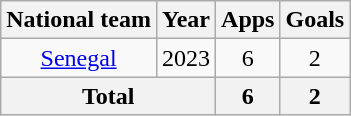<table class="wikitable" style="text-align:center">
<tr>
<th>National team</th>
<th>Year</th>
<th>Apps</th>
<th>Goals</th>
</tr>
<tr>
<td rowspan=1><a href='#'>Senegal</a></td>
<td>2023</td>
<td>6</td>
<td>2</td>
</tr>
<tr>
<th colspan="2">Total</th>
<th>6</th>
<th>2</th>
</tr>
</table>
